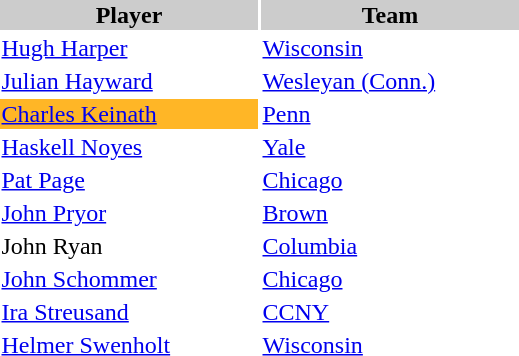<table style="width:350px" "border:'1' 'solid' 'gray'">
<tr>
<th style="background:#CCCCCC;width:50%">Player</th>
<th style="background:#CCCCCC;width:50%">Team</th>
</tr>
<tr>
<td><a href='#'>Hugh Harper</a></td>
<td><a href='#'>Wisconsin</a></td>
</tr>
<tr>
<td><a href='#'>Julian Hayward</a></td>
<td><a href='#'>Wesleyan (Conn.)</a></td>
</tr>
<tr>
<td style="background-color:#ffb626"><a href='#'>Charles Keinath</a></td>
<td><a href='#'>Penn</a></td>
</tr>
<tr>
<td><a href='#'>Haskell Noyes</a></td>
<td><a href='#'>Yale</a></td>
</tr>
<tr>
<td><a href='#'>Pat Page</a></td>
<td><a href='#'>Chicago</a></td>
</tr>
<tr>
<td><a href='#'>John Pryor</a></td>
<td><a href='#'>Brown</a></td>
</tr>
<tr>
<td>John Ryan</td>
<td><a href='#'>Columbia</a></td>
</tr>
<tr>
<td><a href='#'>John Schommer</a></td>
<td><a href='#'>Chicago</a></td>
</tr>
<tr>
<td><a href='#'>Ira Streusand</a></td>
<td><a href='#'>CCNY</a></td>
</tr>
<tr>
<td><a href='#'>Helmer Swenholt</a></td>
<td><a href='#'>Wisconsin</a></td>
</tr>
</table>
